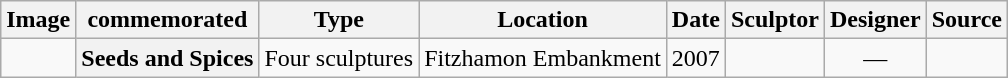<table class="wikitable sortable">
<tr>
<th class="unsortable">Image</th>
<th> commemorated</th>
<th>Type</th>
<th>Location</th>
<th>Date</th>
<th>Sculptor</th>
<th> Designer</th>
<th class="unsortable">Source</th>
</tr>
<tr>
<td></td>
<th>Seeds and Spices</th>
<td>Four sculptures</td>
<td>Fitzhamon Embankment</td>
<td>2007</td>
<td></td>
<td align="center">—</td>
<td></td>
</tr>
</table>
